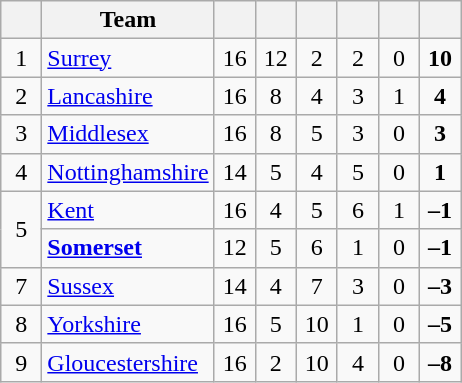<table class="wikitable" style="text-align:center;">
<tr>
<th scope="col" width=20></th>
<th scope="col">Team</th>
<th scope="col" width=20></th>
<th scope="col" width=20></th>
<th scope="col" width=20></th>
<th scope="col" width=20></th>
<th scope="col" width=20></th>
<th scope="col" width=20></th>
</tr>
<tr>
<td>1</td>
<td style="text-align:left;"><a href='#'>Surrey</a></td>
<td>16</td>
<td>12</td>
<td>2</td>
<td>2</td>
<td>0</td>
<td><strong>10</strong></td>
</tr>
<tr style="background:#f9f9f9;">
<td>2</td>
<td style="text-align:left;"><a href='#'>Lancashire</a></td>
<td>16</td>
<td>8</td>
<td>4</td>
<td>3</td>
<td>1</td>
<td><strong>4</strong></td>
</tr>
<tr style="background:#f9f9f9;">
<td>3</td>
<td style="text-align:left;"><a href='#'>Middlesex</a></td>
<td>16</td>
<td>8</td>
<td>5</td>
<td>3</td>
<td>0</td>
<td><strong>3</strong></td>
</tr>
<tr style="background:#f9f9f9;">
<td>4</td>
<td style="text-align:left;"><a href='#'>Nottinghamshire</a></td>
<td>14</td>
<td>5</td>
<td>4</td>
<td>5</td>
<td>0</td>
<td><strong>1</strong></td>
</tr>
<tr style="background:#f9f9f9;">
<td rowspan="2">5</td>
<td style="text-align:left;"><a href='#'>Kent</a></td>
<td>16</td>
<td>4</td>
<td>5</td>
<td>6</td>
<td>1</td>
<td><strong>–1</strong></td>
</tr>
<tr style="background:#f9f9f9;">
<td style="text-align:left;"><strong><a href='#'>Somerset</a></strong></td>
<td>12</td>
<td>5</td>
<td>6</td>
<td>1</td>
<td>0</td>
<td><strong>–1</strong></td>
</tr>
<tr style="background:#f9f9f9;">
<td>7</td>
<td style="text-align:left;"><a href='#'>Sussex</a></td>
<td>14</td>
<td>4</td>
<td>7</td>
<td>3</td>
<td>0</td>
<td><strong>–3</strong></td>
</tr>
<tr style="background:#f9f9f9;">
<td>8</td>
<td style="text-align:left;"><a href='#'>Yorkshire</a></td>
<td>16</td>
<td>5</td>
<td>10</td>
<td>1</td>
<td>0</td>
<td><strong>–5</strong></td>
</tr>
<tr style="background:#f9f9f9;">
<td>9</td>
<td style="text-align:left;"><a href='#'>Gloucestershire</a></td>
<td>16</td>
<td>2</td>
<td>10</td>
<td>4</td>
<td>0</td>
<td><strong>–8</strong></td>
</tr>
</table>
